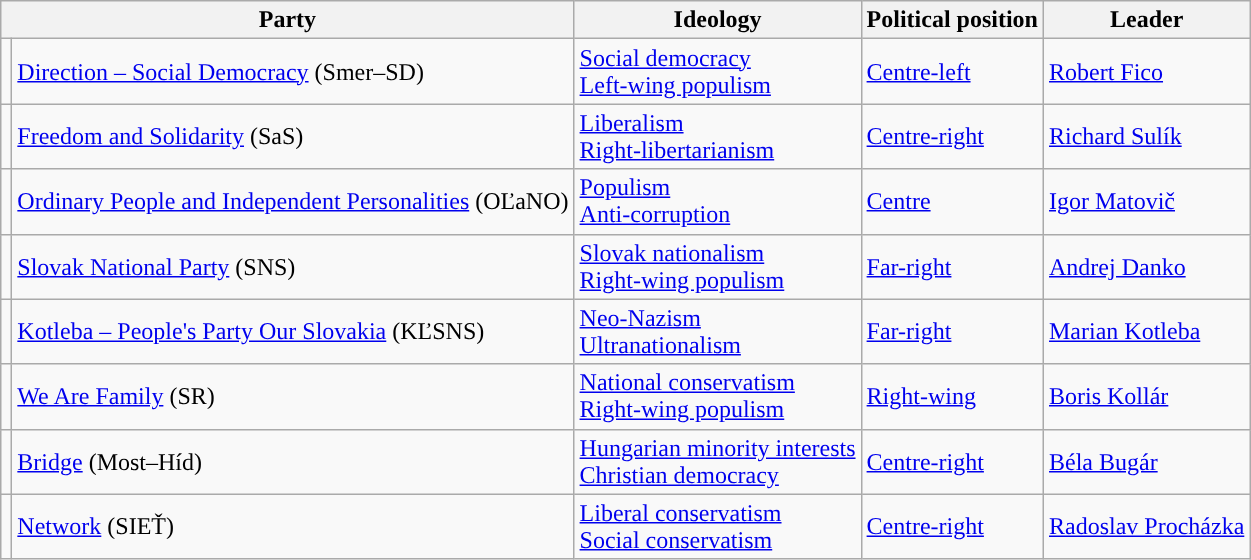<table class="wikitable">
<tr>
<th colspan="2">Party</th>
<th>Ideology</th>
<th>Political position</th>
<th>Leader</th>
</tr>
<tr>
<td style="color:inherit;background:"></td>
<td><a href='#'>Direction – Social Democracy</a> (Smer–SD)</td>
<td><a href='#'>Social democracy</a><br><a href='#'>Left-wing populism</a></td>
<td><a href='#'>Centre-left</a></td>
<td><a href='#'>Robert Fico</a></td>
</tr>
<tr>
<td style="color:inherit;background:"></td>
<td><a href='#'>Freedom and Solidarity</a> (SaS)</td>
<td><a href='#'>Liberalism</a><br><a href='#'>Right-libertarianism</a></td>
<td><a href='#'>Centre-right</a></td>
<td><a href='#'>Richard Sulík</a></td>
</tr>
<tr>
<td style="color:inherit;background:"></td>
<td><a href='#'>Ordinary People and Independent Personalities</a> (OĽaNO)</td>
<td><a href='#'>Populism</a><br><a href='#'>Anti-corruption</a></td>
<td><a href='#'>Centre</a></td>
<td><a href='#'>Igor Matovič</a></td>
</tr>
<tr>
<td style="color:inherit;background:"></td>
<td><a href='#'>Slovak National Party</a> (SNS)</td>
<td><a href='#'>Slovak nationalism</a><br><a href='#'>Right-wing populism</a></td>
<td><a href='#'>Far-right</a></td>
<td><a href='#'>Andrej Danko</a></td>
</tr>
<tr>
<td style="color:inherit;background:"></td>
<td><a href='#'>Kotleba – People's Party Our Slovakia</a> (KĽSNS)</td>
<td><a href='#'>Neo-Nazism</a><br><a href='#'>Ultranationalism</a></td>
<td><a href='#'>Far-right</a></td>
<td><a href='#'>Marian Kotleba</a></td>
</tr>
<tr>
<td style="color:inherit;background:"></td>
<td><a href='#'>We Are Family</a> (SR)</td>
<td><a href='#'>National conservatism</a><br><a href='#'>Right-wing populism</a></td>
<td><a href='#'>Right-wing</a></td>
<td><a href='#'>Boris Kollár</a></td>
</tr>
<tr>
<td style="color:inherit;background:"></td>
<td><a href='#'>Bridge</a> (Most–Híd)</td>
<td><a href='#'>Hungarian minority interests</a><br><a href='#'>Christian democracy</a></td>
<td><a href='#'>Centre-right</a></td>
<td><a href='#'>Béla Bugár</a></td>
</tr>
<tr>
<td style="color:inherit;background:"></td>
<td><a href='#'>Network</a> (SIEŤ)</td>
<td><a href='#'>Liberal conservatism</a><br><a href='#'>Social conservatism</a></td>
<td><a href='#'>Centre-right</a></td>
<td><a href='#'>Radoslav Procházka</a></td>
</tr>
</table>
